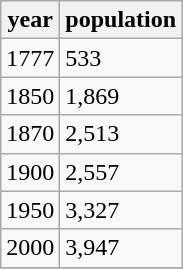<table class="wikitable">
<tr>
<th>year</th>
<th>population</th>
</tr>
<tr>
<td>1777</td>
<td>533</td>
</tr>
<tr>
<td>1850</td>
<td>1,869</td>
</tr>
<tr>
<td>1870</td>
<td>2,513</td>
</tr>
<tr>
<td>1900</td>
<td>2,557</td>
</tr>
<tr>
<td>1950</td>
<td>3,327</td>
</tr>
<tr>
<td>2000</td>
<td>3,947</td>
</tr>
<tr>
</tr>
</table>
